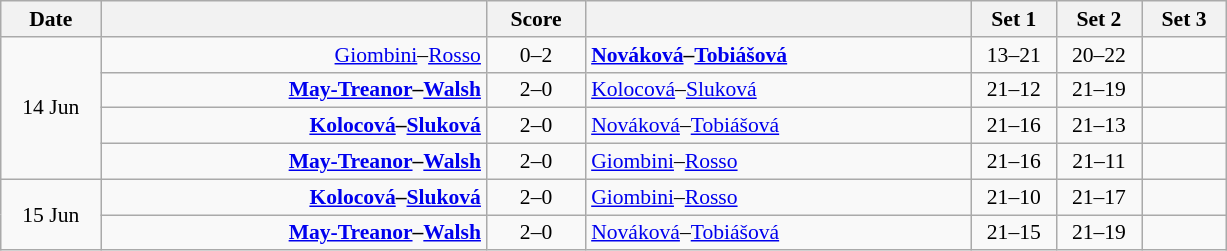<table class="wikitable" style="text-align: center; font-size:90% ">
<tr>
<th width="60">Date</th>
<th align="right" width="250"></th>
<th width="60">Score</th>
<th align="left" width="250"></th>
<th width="50">Set 1</th>
<th width="50">Set 2</th>
<th width="50">Set 3</th>
</tr>
<tr>
<td rowspan=4>14 Jun</td>
<td align=right><a href='#'>Giombini</a>–<a href='#'>Rosso</a> </td>
<td align=center>0–2</td>
<td align=left> <strong><a href='#'>Nováková</a>–<a href='#'>Tobiášová</a></strong></td>
<td>13–21</td>
<td>20–22</td>
<td></td>
</tr>
<tr>
<td align=right><strong><a href='#'>May-Treanor</a>–<a href='#'>Walsh</a> </strong></td>
<td align=center>2–0</td>
<td align=left> <a href='#'>Kolocová</a>–<a href='#'>Sluková</a></td>
<td>21–12</td>
<td>21–19</td>
<td></td>
</tr>
<tr>
<td align=right><strong><a href='#'>Kolocová</a>–<a href='#'>Sluková</a> </strong></td>
<td align=center>2–0</td>
<td align=left> <a href='#'>Nováková</a>–<a href='#'>Tobiášová</a></td>
<td>21–16</td>
<td>21–13</td>
<td></td>
</tr>
<tr>
<td align=right><strong><a href='#'>May-Treanor</a>–<a href='#'>Walsh</a> </strong></td>
<td align=center>2–0</td>
<td align=left> <a href='#'>Giombini</a>–<a href='#'>Rosso</a></td>
<td>21–16</td>
<td>21–11</td>
<td></td>
</tr>
<tr>
<td rowspan=2>15 Jun</td>
<td align=right><strong><a href='#'>Kolocová</a>–<a href='#'>Sluková</a> </strong></td>
<td align=center>2–0</td>
<td align=left> <a href='#'>Giombini</a>–<a href='#'>Rosso</a></td>
<td>21–10</td>
<td>21–17</td>
<td></td>
</tr>
<tr>
<td align=right><strong><a href='#'>May-Treanor</a>–<a href='#'>Walsh</a> </strong></td>
<td align=center>2–0</td>
<td align=left> <a href='#'>Nováková</a>–<a href='#'>Tobiášová</a></td>
<td>21–15</td>
<td>21–19</td>
<td></td>
</tr>
</table>
